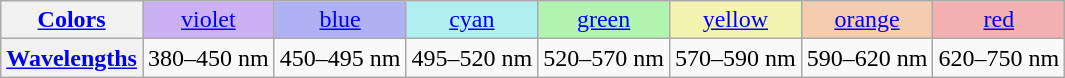<table class="wikitable" style="text-align:center;">
<tr>
<th><a href='#'>Colors</a></th>
<td style="background:#ccb0f4;"><a href='#'>violet</a></td>
<td style="background:#b0b0f4;"><a href='#'>blue</a></td>
<td style="background:#b0f0f0;"><a href='#'>cyan</a></td>
<td style="background:#b0f4b0;"><a href='#'>green</a></td>
<td style="background:#f4f4b0;"><a href='#'>yellow</a></td>
<td style="background:#f4ccb0;"><a href='#'>orange</a></td>
<td style="background:#f4b0b0;"><a href='#'>red</a></td>
</tr>
<tr>
<th><a href='#'>Wavelengths</a></th>
<td>380–450 nm</td>
<td>450–495 nm</td>
<td>495–520 nm</td>
<td>520–570 nm</td>
<td>570–590 nm</td>
<td>590–620 nm</td>
<td>620–750 nm</td>
</tr>
</table>
